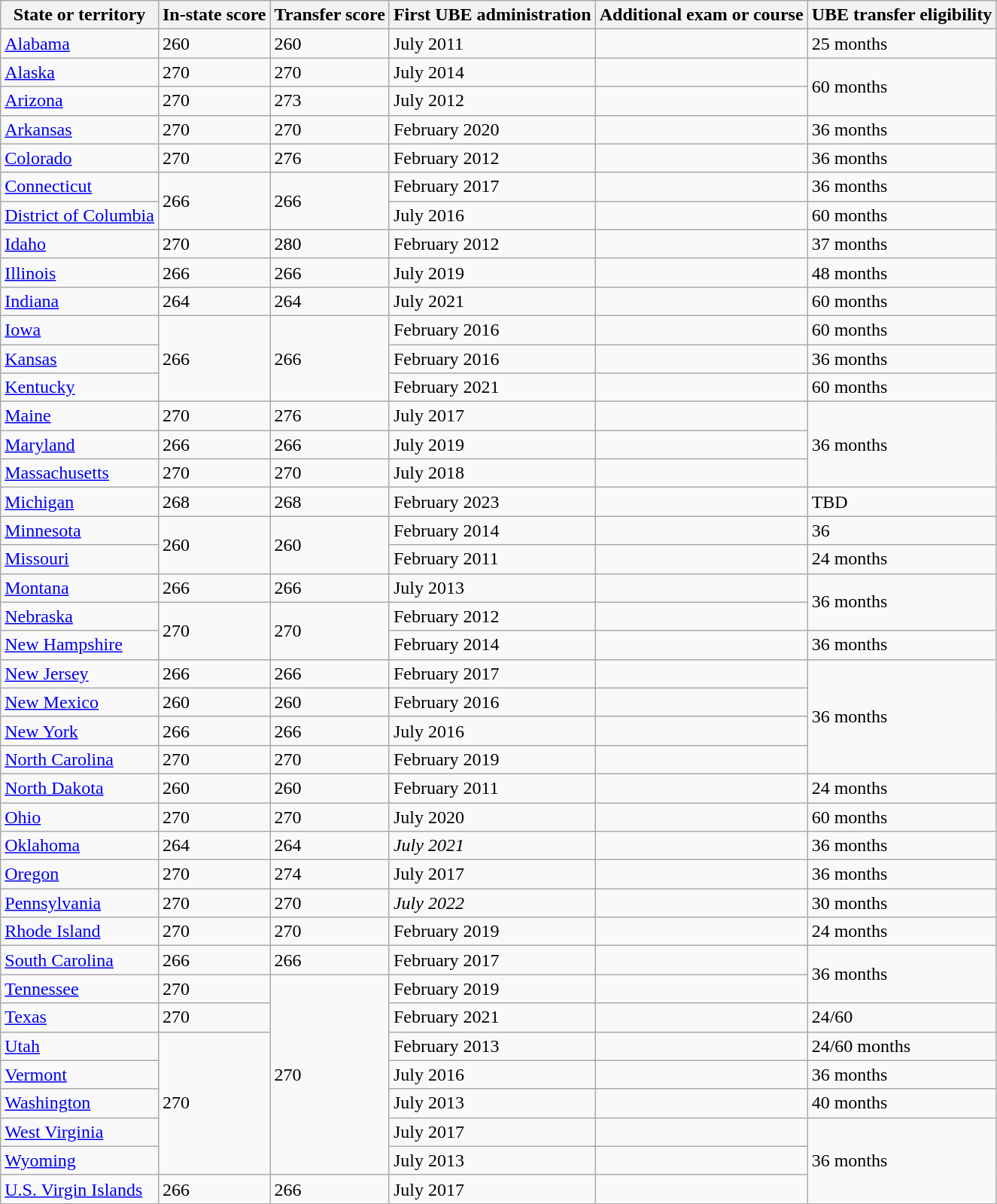<table class="wikitable sortable">
<tr>
<th>State or territory</th>
<th>In-state score</th>
<th>Transfer score</th>
<th>First UBE administration</th>
<th>Additional exam or course</th>
<th>UBE transfer eligibility</th>
</tr>
<tr>
<td><a href='#'>Alabama</a></td>
<td>260</td>
<td>260</td>
<td>July 2011</td>
<td></td>
<td>25 months</td>
</tr>
<tr>
<td><a href='#'>Alaska</a></td>
<td>270</td>
<td>270</td>
<td>July 2014</td>
<td></td>
<td rowspan="2">60 months</td>
</tr>
<tr>
<td><a href='#'>Arizona</a></td>
<td>270</td>
<td>273</td>
<td>July 2012</td>
<td></td>
</tr>
<tr>
<td><a href='#'>Arkansas</a></td>
<td>270</td>
<td>270</td>
<td>February 2020</td>
<td></td>
<td>36 months</td>
</tr>
<tr>
<td><a href='#'>Colorado</a></td>
<td>270</td>
<td>276</td>
<td>February 2012</td>
<td></td>
<td>36 months</td>
</tr>
<tr>
<td><a href='#'>Connecticut</a></td>
<td rowspan="2">266</td>
<td rowspan="2">266</td>
<td>February 2017</td>
<td></td>
<td>36 months</td>
</tr>
<tr>
<td><a href='#'>District of Columbia</a></td>
<td>July 2016</td>
<td></td>
<td>60 months</td>
</tr>
<tr>
<td><a href='#'>Idaho</a></td>
<td>270</td>
<td>280</td>
<td>February 2012</td>
<td></td>
<td>37 months</td>
</tr>
<tr>
<td><a href='#'>Illinois</a></td>
<td>266</td>
<td>266</td>
<td>July 2019</td>
<td></td>
<td>48 months</td>
</tr>
<tr>
<td><a href='#'>Indiana</a></td>
<td>264</td>
<td>264</td>
<td>July 2021</td>
<td></td>
<td>60 months</td>
</tr>
<tr>
<td><a href='#'>Iowa</a></td>
<td rowspan="3">266</td>
<td rowspan="3">266</td>
<td>February 2016 </td>
<td></td>
<td>60 months</td>
</tr>
<tr>
<td><a href='#'>Kansas</a></td>
<td>February 2016</td>
<td></td>
<td>36 months</td>
</tr>
<tr>
<td><a href='#'>Kentucky</a></td>
<td>February 2021</td>
<td></td>
<td>60 months</td>
</tr>
<tr>
<td><a href='#'>Maine</a></td>
<td>270</td>
<td>276</td>
<td>July 2017</td>
<td></td>
<td rowspan="3">36 months</td>
</tr>
<tr>
<td><a href='#'>Maryland</a></td>
<td>266</td>
<td>266</td>
<td>July 2019</td>
<td></td>
</tr>
<tr>
<td><a href='#'>Massachusetts</a></td>
<td>270</td>
<td>270</td>
<td>July 2018 </td>
<td></td>
</tr>
<tr>
<td><a href='#'>Michigan</a></td>
<td>268</td>
<td>268</td>
<td>February 2023</td>
<td></td>
<td>TBD</td>
</tr>
<tr>
<td><a href='#'>Minnesota</a></td>
<td rowspan="2">260</td>
<td rowspan="2">260</td>
<td>February 2014</td>
<td></td>
<td>36</td>
</tr>
<tr>
<td><a href='#'>Missouri</a></td>
<td>February 2011</td>
<td></td>
<td>24 months</td>
</tr>
<tr>
<td><a href='#'>Montana</a></td>
<td>266</td>
<td>266</td>
<td>July 2013 </td>
<td></td>
<td rowspan="2">36 months</td>
</tr>
<tr>
<td><a href='#'>Nebraska</a></td>
<td rowspan="2">270</td>
<td rowspan="2">270</td>
<td>February 2012</td>
<td></td>
</tr>
<tr>
<td><a href='#'>New Hampshire</a></td>
<td>February 2014</td>
<td></td>
<td>36 months</td>
</tr>
<tr>
<td><a href='#'>New Jersey</a></td>
<td>266</td>
<td>266</td>
<td>February 2017</td>
<td></td>
<td rowspan="4">36 months</td>
</tr>
<tr>
<td><a href='#'>New Mexico</a></td>
<td>260</td>
<td>260</td>
<td>February 2016</td>
<td></td>
</tr>
<tr>
<td><a href='#'>New York</a></td>
<td>266</td>
<td>266</td>
<td>July 2016 </td>
<td></td>
</tr>
<tr>
<td><a href='#'>North Carolina</a></td>
<td>270</td>
<td>270</td>
<td>February 2019</td>
<td></td>
</tr>
<tr>
<td><a href='#'>North Dakota</a></td>
<td>260</td>
<td>260</td>
<td>February 2011</td>
<td></td>
<td>24 months</td>
</tr>
<tr>
<td><a href='#'>Ohio</a></td>
<td>270</td>
<td>270</td>
<td>July 2020</td>
<td></td>
<td>60 months</td>
</tr>
<tr>
<td><a href='#'>Oklahoma</a></td>
<td>264</td>
<td>264</td>
<td><em>July 2021</em></td>
<td></td>
<td>36 months</td>
</tr>
<tr>
<td><a href='#'>Oregon</a></td>
<td>270</td>
<td>274</td>
<td>July 2017</td>
<td></td>
<td>36 months</td>
</tr>
<tr>
<td><a href='#'>Pennsylvania</a></td>
<td>270</td>
<td>270</td>
<td><em>July 2022</em></td>
<td></td>
<td>30 months</td>
</tr>
<tr>
<td><a href='#'>Rhode Island</a></td>
<td>270</td>
<td>270</td>
<td>February 2019</td>
<td></td>
<td>24 months</td>
</tr>
<tr>
<td><a href='#'>South Carolina</a></td>
<td>266</td>
<td>266</td>
<td>February 2017</td>
<td></td>
<td rowspan="2">36 months</td>
</tr>
<tr>
<td><a href='#'>Tennessee</a></td>
<td>270</td>
<td rowspan="7">270</td>
<td>February 2019</td>
<td></td>
</tr>
<tr>
<td><a href='#'>Texas</a></td>
<td>270</td>
<td>February 2021</td>
<td></td>
<td>24/60</td>
</tr>
<tr>
<td><a href='#'>Utah</a></td>
<td rowspan="5">270</td>
<td>February 2013</td>
<td></td>
<td>24/60 months</td>
</tr>
<tr>
<td><a href='#'>Vermont</a></td>
<td>July 2016</td>
<td></td>
<td>36 months</td>
</tr>
<tr>
<td><a href='#'>Washington</a></td>
<td>July 2013</td>
<td></td>
<td>40 months</td>
</tr>
<tr>
<td><a href='#'>West Virginia</a></td>
<td>July 2017</td>
<td></td>
<td rowspan="3">36 months</td>
</tr>
<tr>
<td><a href='#'>Wyoming</a></td>
<td>July 2013</td>
<td></td>
</tr>
<tr>
<td data-sort-value="Z U.S. Virgin Islands"><a href='#'>U.S. Virgin Islands</a></td>
<td>266</td>
<td>266</td>
<td>July 2017</td>
<td></td>
</tr>
</table>
